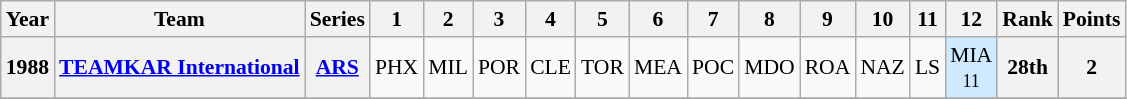<table class="wikitable" style="text-align:center; font-size:90%">
<tr>
<th>Year</th>
<th>Team</th>
<th>Series</th>
<th>1</th>
<th>2</th>
<th>3</th>
<th>4</th>
<th>5</th>
<th>6</th>
<th>7</th>
<th>8</th>
<th>9</th>
<th>10</th>
<th>11</th>
<th>12</th>
<th>Rank</th>
<th>Points</th>
</tr>
<tr>
<th style="background:#F2F2F2;" align=center><strong>1988</strong></th>
<th style="background:#F2F2F2;" align=center><strong><a href='#'>TEAMKAR International</a></strong></th>
<th style="background:#F2F2F2;" align=center><strong><a href='#'>ARS</a></strong></th>
<td>PHX<br><small></small></td>
<td>MIL<br><small></small></td>
<td>POR<br><small></small></td>
<td>CLE<br><small></small></td>
<td>TOR<br><small></small></td>
<td>MEA<br><small></small></td>
<td>POC<br><small></small></td>
<td>MDO<br><small></small></td>
<td>ROA<br><small></small></td>
<td>NAZ<br><small></small></td>
<td>LS<br><small></small></td>
<td style="background:#CFEAFF;">MIA<br><small>11</small></td>
<th><strong>28th</strong></th>
<th><strong>2</strong></th>
</tr>
<tr>
</tr>
</table>
